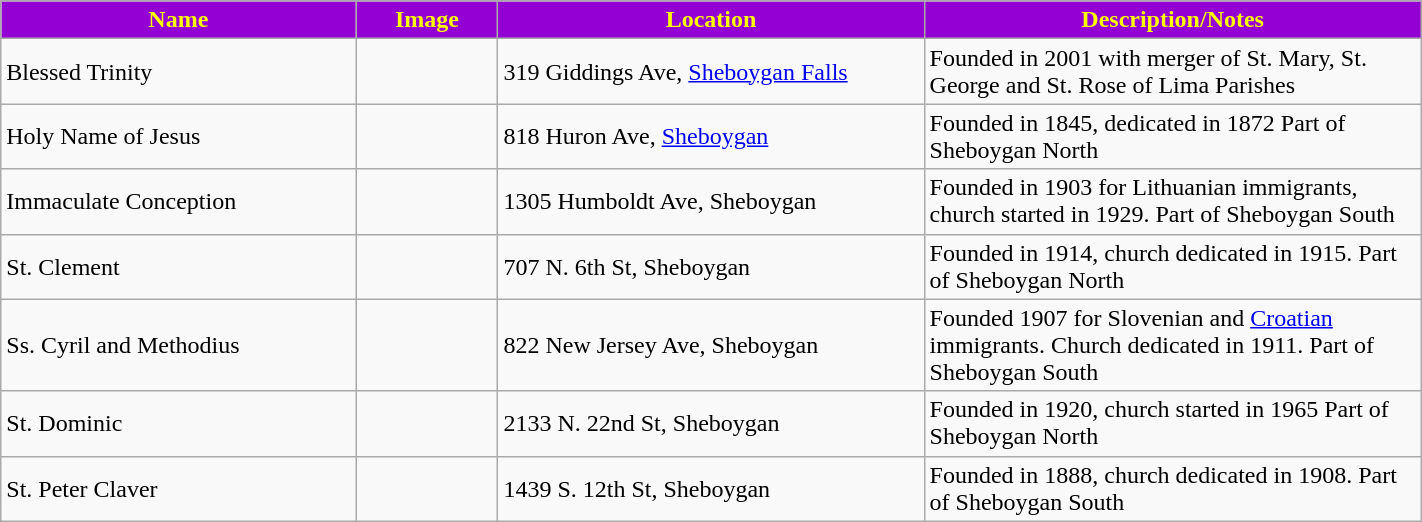<table class="wikitable sortable" style="width:75%">
<tr>
<th style="background:darkviolet; color:yellow;" width="25%"><strong>Name</strong></th>
<th style="background:darkviolet; color:yellow;" width="10%"><strong>Image</strong></th>
<th style="background:darkviolet; color:yellow;" width="30%"><strong>Location</strong></th>
<th style="background:darkviolet; color:yellow;" width="35%"><strong>Description/Notes</strong></th>
</tr>
<tr>
<td>Blessed Trinity</td>
<td></td>
<td>319 Giddings Ave, <a href='#'>Sheboygan Falls</a></td>
<td>Founded in 2001 with merger of St. Mary, St. George and St. Rose of Lima Parishes</td>
</tr>
<tr>
<td>Holy Name of Jesus</td>
<td></td>
<td>818 Huron Ave, <a href='#'>Sheboygan</a></td>
<td>Founded in 1845, dedicated in 1872 Part of Sheboygan North</td>
</tr>
<tr>
<td>Immaculate Conception</td>
<td></td>
<td>1305 Humboldt Ave, Sheboygan</td>
<td>Founded in 1903 for Lithuanian immigrants, church started in 1929. Part of Sheboygan South</td>
</tr>
<tr>
<td>St. Clement</td>
<td></td>
<td>707 N. 6th St, Sheboygan</td>
<td>Founded in 1914, church dedicated in 1915. Part of Sheboygan North</td>
</tr>
<tr>
<td>Ss. Cyril and Methodius</td>
<td></td>
<td>822 New Jersey Ave, Sheboygan</td>
<td>Founded 1907 for Slovenian and <a href='#'>Croatian</a> immigrants. Church dedicated in 1911. Part of Sheboygan South</td>
</tr>
<tr>
<td>St. Dominic</td>
<td></td>
<td>2133 N. 22nd St, Sheboygan</td>
<td>Founded in 1920, church started in 1965 Part of Sheboygan North</td>
</tr>
<tr>
<td>St. Peter Claver</td>
<td></td>
<td>1439 S. 12th St, Sheboygan</td>
<td>Founded in 1888, church dedicated in 1908. Part of Sheboygan South</td>
</tr>
</table>
